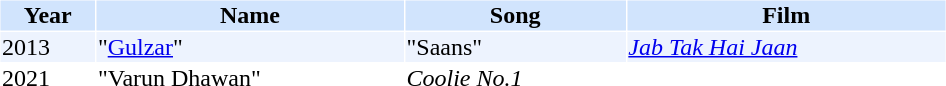<table cellspacing="1" cellpadding="1" border="0" style="width:50%;">
<tr style="background:#d1e4fd;">
<th>Year</th>
<th>Name</th>
<th>Song</th>
<th>Film</th>
</tr>
<tr style="background:#edf3fe;">
<td>2013</td>
<td>"<a href='#'>Gulzar</a>"</td>
<td>"Saans"</td>
<td><em><a href='#'>Jab Tak Hai Jaan</a></em></td>
</tr>
<tr>
<td>2021</td>
<td>"Varun Dhawan"</td>
<td><em>Coolie No.1</em></td>
</tr>
</table>
